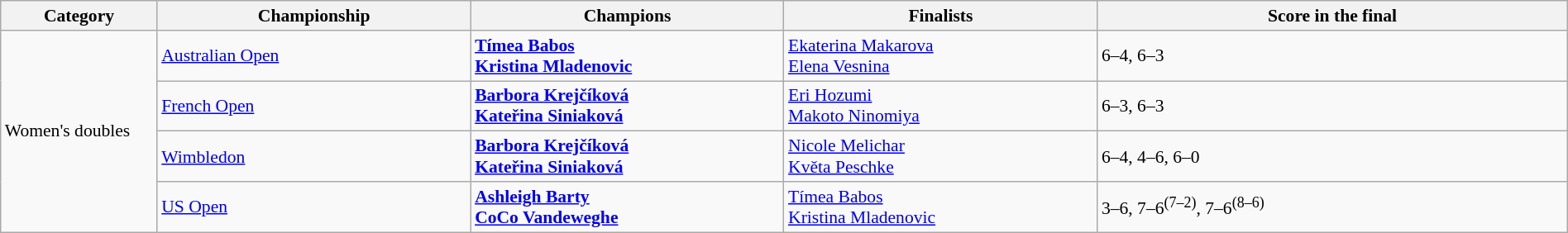<table class="wikitable" style="font-size:90%;" width=100%>
<tr>
<th style="width: 10%;">Category</th>
<th style="width: 20%;">Championship</th>
<th style="width: 20%;">Champions</th>
<th style="width: 20%;">Finalists</th>
<th style="width: 30%;">Score in the final</th>
</tr>
<tr>
<td rowspan="4">Women's doubles</td>
<td><a href='#'>Australian Open</a></td>
<td> <strong><a href='#'>Tímea Babos</a></strong> <br>  <strong><a href='#'>Kristina Mladenovic</a></strong></td>
<td> <a href='#'>Ekaterina Makarova</a><br> <a href='#'>Elena Vesnina</a></td>
<td>6–4, 6–3</td>
</tr>
<tr>
<td><a href='#'>French Open</a></td>
<td> <strong><a href='#'>Barbora Krejčíková</a></strong><br> <strong><a href='#'>Kateřina Siniaková</a></strong></td>
<td> <a href='#'>Eri Hozumi</a><br> <a href='#'>Makoto Ninomiya</a></td>
<td>6–3, 6–3</td>
</tr>
<tr>
<td><a href='#'>Wimbledon</a></td>
<td> <strong><a href='#'>Barbora Krejčíková</a></strong><br> <strong><a href='#'>Kateřina Siniaková</a></strong></td>
<td> <a href='#'>Nicole Melichar</a><br> <a href='#'>Květa Peschke</a></td>
<td>6–4, 4–6, 6–0</td>
</tr>
<tr>
<td><a href='#'>US Open</a></td>
<td> <strong><a href='#'>Ashleigh Barty</a></strong> <br>  <strong><a href='#'>CoCo Vandeweghe</a></strong></td>
<td> <a href='#'>Tímea Babos</a> <br>  <a href='#'>Kristina Mladenovic</a></td>
<td>3–6, 7–6<sup>(7–2)</sup>, 7–6<sup>(8–6)</sup></td>
</tr>
</table>
